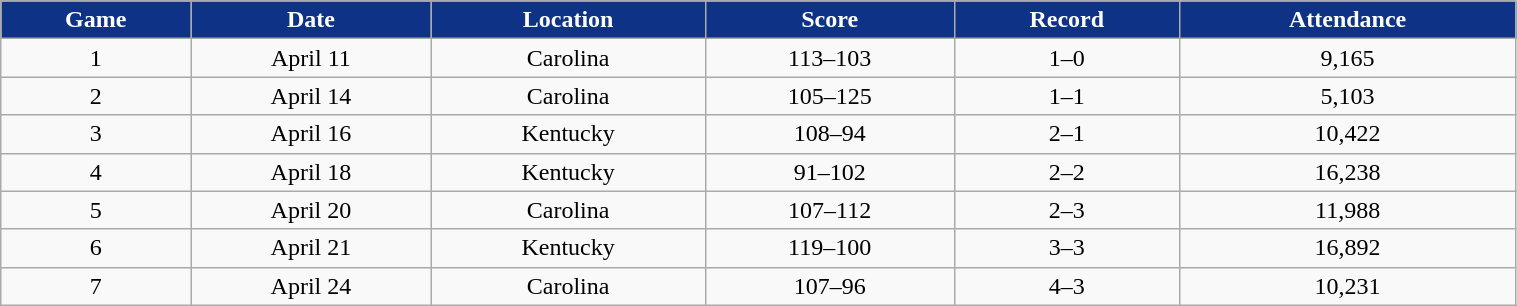<table class="wikitable" style="width:80%;">
<tr style="text-align:center; background:#0E3386; color:#FFFFFF;">
<td><strong>Game</strong></td>
<td><strong>Date</strong></td>
<td><strong>Location</strong></td>
<td><strong>Score</strong></td>
<td><strong>Record</strong></td>
<td><strong>Attendance</strong></td>
</tr>
<tr style="text-align:center;" bgcolor="">
<td>1</td>
<td>April 11</td>
<td>Carolina</td>
<td>113–103</td>
<td>1–0</td>
<td>9,165</td>
</tr>
<tr style="text-align:center;" bgcolor="">
<td>2</td>
<td>April 14</td>
<td>Carolina</td>
<td>105–125</td>
<td>1–1</td>
<td>5,103</td>
</tr>
<tr style="text-align:center;" bgcolor="">
<td>3</td>
<td>April 16</td>
<td>Kentucky</td>
<td>108–94</td>
<td>2–1</td>
<td>10,422</td>
</tr>
<tr style="text-align:center;" bgcolor="">
<td>4</td>
<td>April 18</td>
<td>Kentucky</td>
<td>91–102</td>
<td>2–2</td>
<td>16,238</td>
</tr>
<tr style="text-align:center;" bgcolor="">
<td>5</td>
<td>April 20</td>
<td>Carolina</td>
<td>107–112</td>
<td>2–3</td>
<td>11,988</td>
</tr>
<tr style="text-align:center;" bgcolor="">
<td>6</td>
<td>April 21</td>
<td>Kentucky</td>
<td>119–100</td>
<td>3–3</td>
<td>16,892</td>
</tr>
<tr style="text-align:center;" bgcolor="">
<td>7</td>
<td>April 24</td>
<td>Carolina</td>
<td>107–96</td>
<td>4–3</td>
<td>10,231</td>
</tr>
</table>
